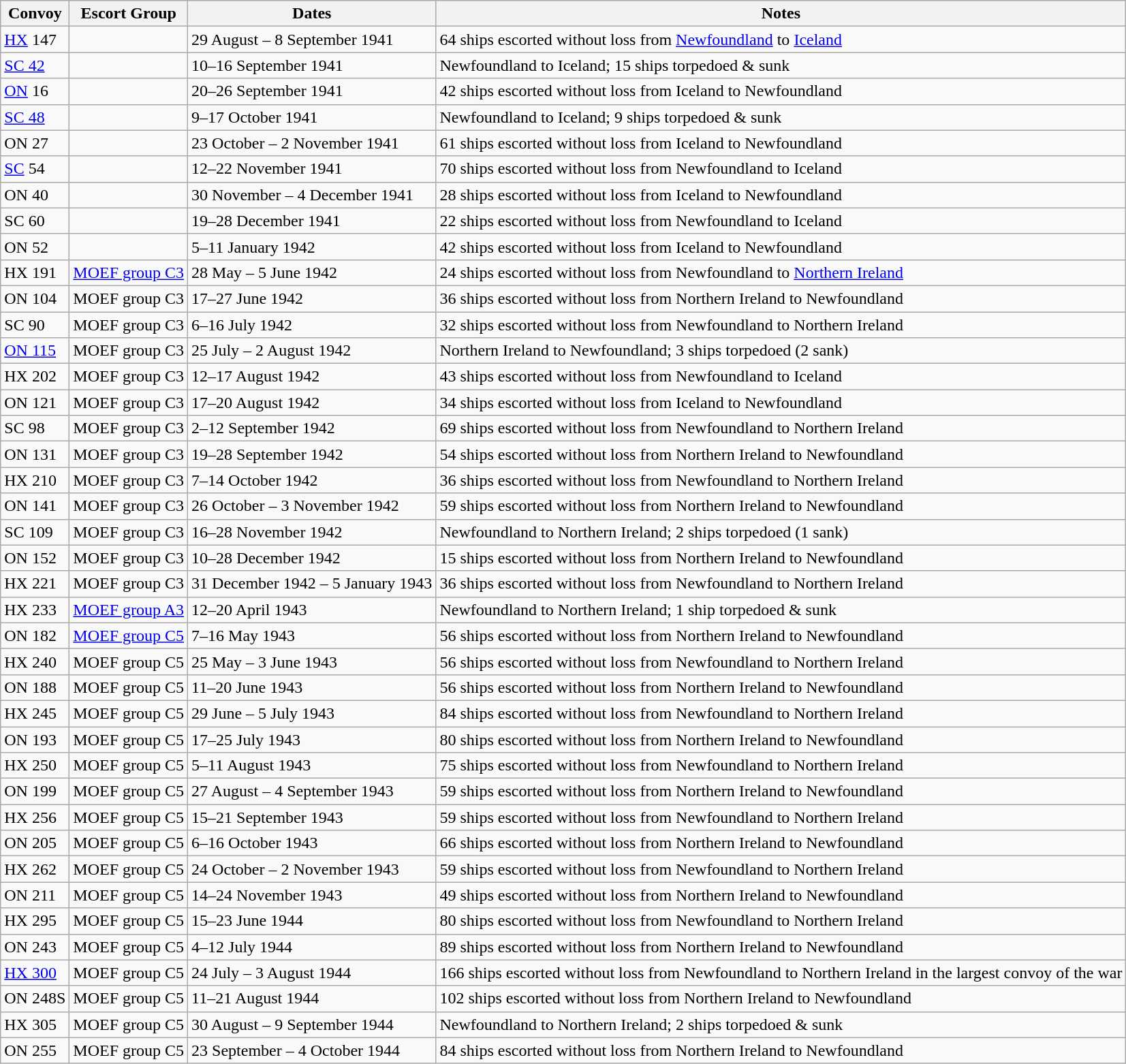<table class="wikitable">
<tr>
<th>Convoy</th>
<th>Escort Group</th>
<th>Dates</th>
<th>Notes</th>
</tr>
<tr>
<td><a href='#'>HX</a> 147</td>
<td></td>
<td>29 August – 8 September 1941</td>
<td>64 ships escorted without loss from <a href='#'>Newfoundland</a> to <a href='#'>Iceland</a></td>
</tr>
<tr>
<td><a href='#'>SC 42</a></td>
<td></td>
<td>10–16 September 1941</td>
<td>Newfoundland to Iceland; 15 ships torpedoed & sunk</td>
</tr>
<tr>
<td><a href='#'>ON</a> 16</td>
<td></td>
<td>20–26 September 1941</td>
<td>42 ships escorted without loss from Iceland to Newfoundland</td>
</tr>
<tr>
<td><a href='#'>SC 48</a></td>
<td></td>
<td>9–17 October 1941</td>
<td>Newfoundland to Iceland; 9 ships torpedoed & sunk</td>
</tr>
<tr>
<td>ON 27</td>
<td></td>
<td>23 October – 2 November 1941</td>
<td>61 ships escorted without loss from Iceland to Newfoundland</td>
</tr>
<tr>
<td><a href='#'>SC</a> 54</td>
<td></td>
<td>12–22 November 1941</td>
<td>70 ships escorted without loss from Newfoundland to Iceland</td>
</tr>
<tr>
<td>ON 40</td>
<td></td>
<td>30 November – 4 December 1941</td>
<td>28 ships escorted without loss from Iceland to Newfoundland</td>
</tr>
<tr>
<td>SC 60</td>
<td></td>
<td>19–28 December 1941</td>
<td>22 ships escorted without loss from Newfoundland to Iceland</td>
</tr>
<tr>
<td>ON 52</td>
<td></td>
<td>5–11 January 1942</td>
<td>42 ships escorted without loss from Iceland to Newfoundland</td>
</tr>
<tr>
<td>HX 191</td>
<td><a href='#'>MOEF group C3</a></td>
<td>28 May – 5 June 1942</td>
<td>24 ships escorted without loss from Newfoundland to <a href='#'>Northern Ireland</a></td>
</tr>
<tr>
<td>ON 104</td>
<td>MOEF group C3</td>
<td>17–27 June 1942</td>
<td>36 ships escorted without loss from Northern Ireland to Newfoundland</td>
</tr>
<tr>
<td>SC 90</td>
<td>MOEF group C3</td>
<td>6–16 July 1942</td>
<td>32 ships escorted without loss from Newfoundland to Northern Ireland</td>
</tr>
<tr>
<td><a href='#'>ON 115</a></td>
<td>MOEF group C3</td>
<td>25 July – 2 August 1942</td>
<td>Northern Ireland to Newfoundland; 3 ships torpedoed (2 sank)</td>
</tr>
<tr>
<td>HX 202</td>
<td>MOEF group C3</td>
<td>12–17 August 1942</td>
<td>43 ships escorted without loss from Newfoundland to Iceland</td>
</tr>
<tr>
<td>ON 121</td>
<td>MOEF group C3</td>
<td>17–20 August 1942</td>
<td>34 ships escorted without loss from Iceland to Newfoundland</td>
</tr>
<tr>
<td>SC 98</td>
<td>MOEF group C3</td>
<td>2–12 September 1942</td>
<td>69 ships escorted without loss from Newfoundland to Northern Ireland</td>
</tr>
<tr>
<td>ON 131</td>
<td>MOEF group C3</td>
<td>19–28 September 1942</td>
<td>54 ships escorted without loss from Northern Ireland to Newfoundland</td>
</tr>
<tr>
<td>HX 210</td>
<td>MOEF group C3</td>
<td>7–14 October 1942</td>
<td>36 ships escorted without loss from Newfoundland to Northern Ireland</td>
</tr>
<tr>
<td>ON 141</td>
<td>MOEF group C3</td>
<td>26 October – 3 November 1942</td>
<td>59 ships escorted without loss from Northern Ireland to Newfoundland</td>
</tr>
<tr>
<td>SC 109</td>
<td>MOEF group C3</td>
<td>16–28 November 1942</td>
<td>Newfoundland to Northern Ireland; 2 ships torpedoed (1 sank)</td>
</tr>
<tr>
<td>ON 152</td>
<td>MOEF group C3</td>
<td>10–28 December 1942</td>
<td>15 ships escorted without loss from Northern Ireland to Newfoundland</td>
</tr>
<tr>
<td>HX 221</td>
<td>MOEF group C3</td>
<td>31 December 1942 – 5 January 1943</td>
<td>36 ships escorted without loss from Newfoundland to Northern Ireland</td>
</tr>
<tr>
<td>HX 233</td>
<td><a href='#'>MOEF group A3</a></td>
<td>12–20 April 1943</td>
<td>Newfoundland to Northern Ireland; 1 ship torpedoed & sunk</td>
</tr>
<tr>
<td>ON 182</td>
<td><a href='#'>MOEF group C5</a></td>
<td>7–16 May 1943</td>
<td>56 ships escorted without loss from Northern Ireland to Newfoundland</td>
</tr>
<tr>
<td>HX 240</td>
<td>MOEF group C5</td>
<td>25 May – 3 June 1943</td>
<td>56 ships escorted without loss from Newfoundland to Northern Ireland</td>
</tr>
<tr>
<td>ON 188</td>
<td>MOEF group C5</td>
<td>11–20 June 1943</td>
<td>56 ships escorted without loss from Northern Ireland to Newfoundland</td>
</tr>
<tr>
<td>HX 245</td>
<td>MOEF group C5</td>
<td>29 June – 5 July 1943</td>
<td>84 ships escorted without loss from Newfoundland to Northern Ireland</td>
</tr>
<tr>
<td>ON 193</td>
<td>MOEF group C5</td>
<td>17–25 July 1943</td>
<td>80 ships escorted without loss from Northern Ireland to Newfoundland</td>
</tr>
<tr>
<td>HX 250</td>
<td>MOEF group C5</td>
<td>5–11 August 1943</td>
<td>75 ships escorted without loss from Newfoundland to Northern Ireland</td>
</tr>
<tr>
<td>ON 199</td>
<td>MOEF group C5</td>
<td>27 August – 4 September 1943</td>
<td>59 ships escorted without loss from Northern Ireland to Newfoundland</td>
</tr>
<tr>
<td>HX 256</td>
<td>MOEF group C5</td>
<td>15–21 September 1943</td>
<td>59 ships escorted without loss from Newfoundland to Northern Ireland</td>
</tr>
<tr>
<td>ON 205</td>
<td>MOEF group C5</td>
<td>6–16 October 1943</td>
<td>66 ships escorted without loss from Northern Ireland to Newfoundland</td>
</tr>
<tr>
<td>HX 262</td>
<td>MOEF group C5</td>
<td>24 October – 2 November 1943</td>
<td>59 ships escorted without loss from Newfoundland to Northern Ireland</td>
</tr>
<tr>
<td>ON 211</td>
<td>MOEF group C5</td>
<td>14–24 November 1943</td>
<td>49 ships escorted without loss from Northern Ireland to Newfoundland</td>
</tr>
<tr>
<td>HX 295</td>
<td>MOEF group C5</td>
<td>15–23 June 1944</td>
<td>80 ships escorted without loss from Newfoundland to Northern Ireland</td>
</tr>
<tr>
<td>ON 243</td>
<td>MOEF group C5</td>
<td>4–12 July 1944</td>
<td>89 ships escorted without loss from Northern Ireland to Newfoundland</td>
</tr>
<tr>
<td><a href='#'>HX 300</a></td>
<td>MOEF group C5</td>
<td>24 July – 3 August 1944</td>
<td>166 ships escorted without loss from Newfoundland to Northern Ireland in the largest convoy of the war</td>
</tr>
<tr>
<td>ON 248S</td>
<td>MOEF group C5</td>
<td>11–21 August 1944</td>
<td>102 ships escorted without loss from Northern Ireland to Newfoundland</td>
</tr>
<tr>
<td>HX 305</td>
<td>MOEF group C5</td>
<td>30 August – 9 September 1944</td>
<td>Newfoundland to Northern Ireland; 2 ships torpedoed & sunk</td>
</tr>
<tr>
<td>ON 255</td>
<td>MOEF group C5</td>
<td>23 September – 4 October 1944</td>
<td>84 ships escorted without loss from Northern Ireland to Newfoundland</td>
</tr>
</table>
